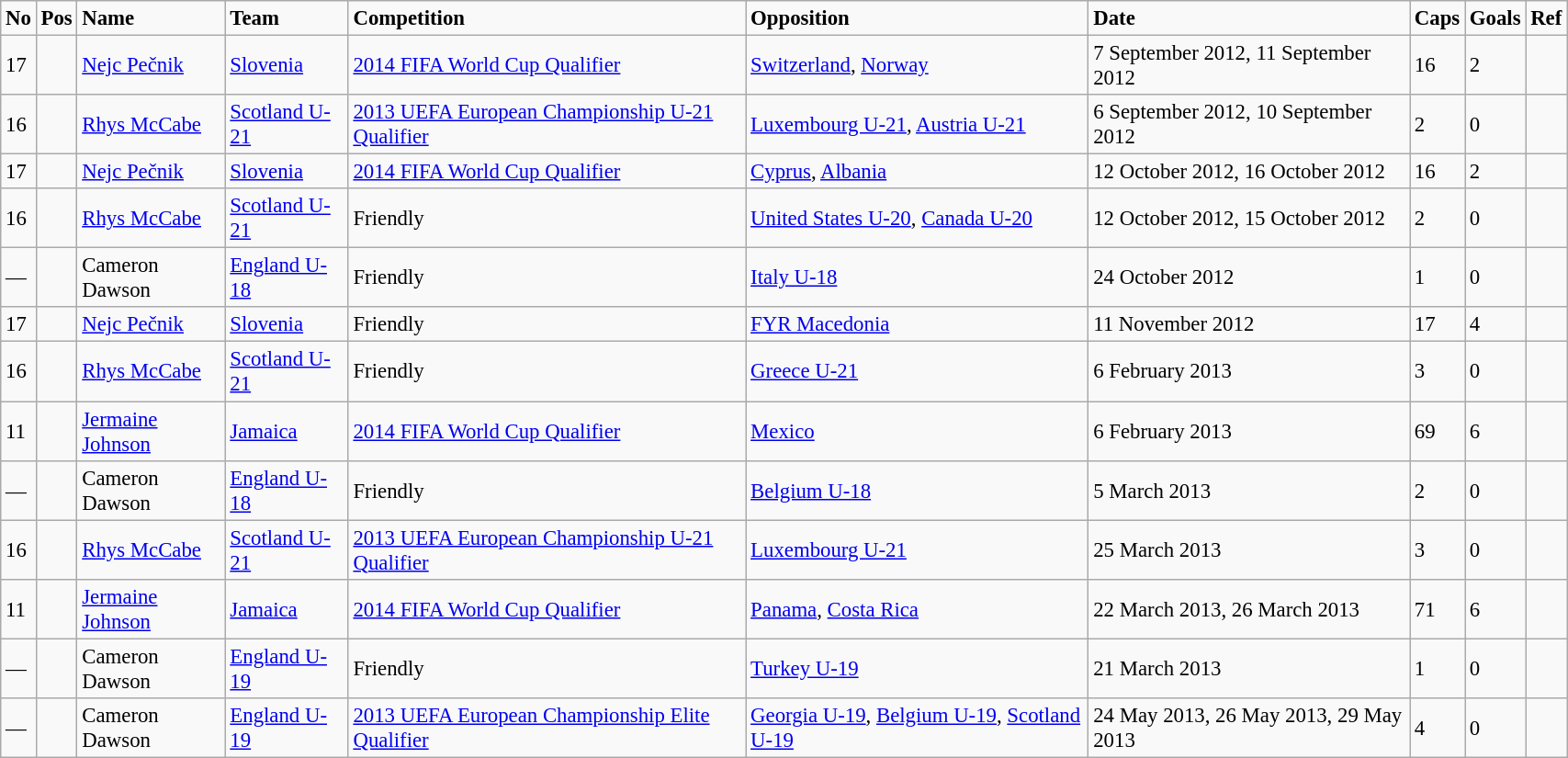<table class="wikitable" style="width:90%; text-align:center; font-size:95%; text-align:left;">
<tr>
<td><strong>No</strong></td>
<td><strong>Pos</strong></td>
<td><strong>Name</strong></td>
<td><strong>Team</strong></td>
<td><strong>Competition</strong></td>
<td><strong>Opposition</strong></td>
<td><strong>Date</strong></td>
<td><strong>Caps</strong></td>
<td><strong>Goals</strong></td>
<td><strong>Ref</strong></td>
</tr>
<tr>
<td>17</td>
<td></td>
<td> <a href='#'>Nejc Pečnik</a></td>
<td><a href='#'>Slovenia</a></td>
<td><a href='#'>2014 FIFA World Cup Qualifier</a></td>
<td><a href='#'>Switzerland</a>, <a href='#'>Norway</a></td>
<td>7 September 2012, 11 September 2012</td>
<td>16</td>
<td>2</td>
<td></td>
</tr>
<tr>
<td>16</td>
<td></td>
<td> <a href='#'>Rhys McCabe</a></td>
<td><a href='#'>Scotland U-21</a></td>
<td><a href='#'>2013 UEFA European Championship U-21 Qualifier</a></td>
<td><a href='#'>Luxembourg U-21</a>, <a href='#'>Austria U-21</a></td>
<td>6 September 2012, 10 September 2012</td>
<td>2</td>
<td>0</td>
<td></td>
</tr>
<tr>
<td>17</td>
<td></td>
<td> <a href='#'>Nejc Pečnik</a></td>
<td><a href='#'>Slovenia</a></td>
<td><a href='#'>2014 FIFA World Cup Qualifier</a></td>
<td><a href='#'>Cyprus</a>, <a href='#'>Albania</a></td>
<td>12 October 2012, 16 October 2012</td>
<td>16</td>
<td>2</td>
<td></td>
</tr>
<tr>
<td>16</td>
<td></td>
<td> <a href='#'>Rhys McCabe</a></td>
<td><a href='#'>Scotland U-21</a></td>
<td>Friendly</td>
<td><a href='#'>United States U-20</a>, <a href='#'>Canada U-20</a></td>
<td>12 October 2012, 15 October 2012</td>
<td>2</td>
<td>0</td>
<td></td>
</tr>
<tr>
<td>—</td>
<td></td>
<td> Cameron Dawson</td>
<td><a href='#'>England U-18</a></td>
<td>Friendly</td>
<td><a href='#'>Italy U-18</a></td>
<td>24 October 2012</td>
<td>1</td>
<td>0</td>
<td></td>
</tr>
<tr>
<td>17</td>
<td></td>
<td> <a href='#'>Nejc Pečnik</a></td>
<td><a href='#'>Slovenia</a></td>
<td>Friendly</td>
<td><a href='#'>FYR Macedonia</a></td>
<td>11 November 2012</td>
<td>17</td>
<td>4</td>
<td></td>
</tr>
<tr>
<td>16</td>
<td></td>
<td> <a href='#'>Rhys McCabe</a></td>
<td><a href='#'>Scotland U-21</a></td>
<td>Friendly</td>
<td><a href='#'>Greece U-21</a></td>
<td>6 February 2013</td>
<td>3</td>
<td>0</td>
<td></td>
</tr>
<tr>
<td>11</td>
<td></td>
<td> <a href='#'>Jermaine Johnson</a></td>
<td><a href='#'>Jamaica</a></td>
<td><a href='#'>2014 FIFA World Cup Qualifier</a></td>
<td><a href='#'>Mexico</a></td>
<td>6 February 2013</td>
<td>69</td>
<td>6</td>
<td></td>
</tr>
<tr>
<td>—</td>
<td></td>
<td> Cameron Dawson</td>
<td><a href='#'>England U-18</a></td>
<td>Friendly</td>
<td><a href='#'>Belgium U-18</a></td>
<td>5 March 2013</td>
<td>2</td>
<td>0</td>
<td></td>
</tr>
<tr>
<td>16</td>
<td></td>
<td> <a href='#'>Rhys McCabe</a></td>
<td><a href='#'>Scotland U-21</a></td>
<td><a href='#'>2013 UEFA European Championship U-21 Qualifier</a></td>
<td><a href='#'>Luxembourg U-21</a></td>
<td>25 March 2013</td>
<td>3</td>
<td>0</td>
<td></td>
</tr>
<tr>
<td>11</td>
<td></td>
<td> <a href='#'>Jermaine Johnson</a></td>
<td><a href='#'>Jamaica</a></td>
<td><a href='#'>2014 FIFA World Cup Qualifier</a></td>
<td><a href='#'>Panama</a>, <a href='#'>Costa Rica</a></td>
<td>22 March 2013, 26 March 2013</td>
<td>71</td>
<td>6</td>
<td></td>
</tr>
<tr>
<td>—</td>
<td></td>
<td> Cameron Dawson</td>
<td><a href='#'>England U-19</a></td>
<td>Friendly</td>
<td><a href='#'>Turkey U-19</a></td>
<td>21 March 2013</td>
<td>1</td>
<td>0</td>
<td></td>
</tr>
<tr>
<td>—</td>
<td></td>
<td> Cameron Dawson</td>
<td><a href='#'>England U-19</a></td>
<td><a href='#'>2013 UEFA European Championship Elite Qualifier</a></td>
<td><a href='#'>Georgia U-19</a>, <a href='#'>Belgium U-19</a>, <a href='#'>Scotland U-19</a></td>
<td>24 May 2013, 26 May 2013, 29 May 2013</td>
<td>4</td>
<td>0</td>
<td></td>
</tr>
</table>
